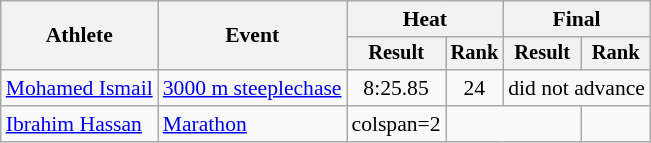<table class=wikitable style=font-size:90%>
<tr>
<th rowspan=2>Athlete</th>
<th rowspan=2>Event</th>
<th colspan=2>Heat</th>
<th colspan=2>Final</th>
</tr>
<tr style=font-size:95%>
<th>Result</th>
<th>Rank</th>
<th>Result</th>
<th>Rank</th>
</tr>
<tr align=center>
<td align=left><a href='#'>Mohamed Ismail</a></td>
<td align=left><a href='#'>3000 m steeplechase</a></td>
<td>8:25.85</td>
<td>24</td>
<td colspan=2>did not advance</td>
</tr>
<tr align=center>
<td align=left><a href='#'>Ibrahim Hassan</a></td>
<td align=left><a href='#'>Marathon</a></td>
<td>colspan=2</td>
<td colspan=2></td>
</tr>
</table>
